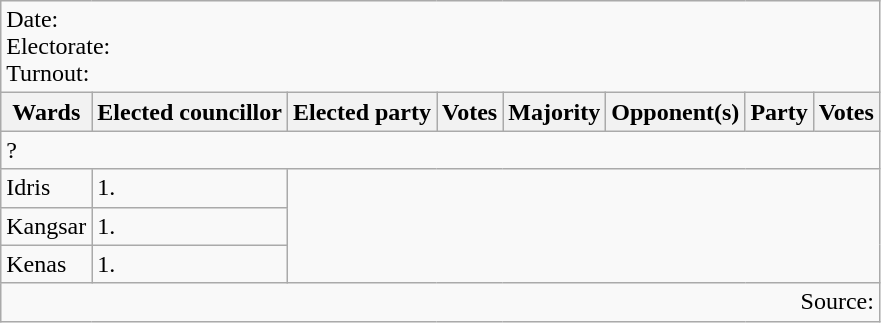<table class=wikitable>
<tr>
<td colspan=8>Date: <br>Electorate: <br>Turnout:</td>
</tr>
<tr>
<th>Wards</th>
<th>Elected councillor</th>
<th>Elected party</th>
<th>Votes</th>
<th>Majority</th>
<th>Opponent(s)</th>
<th>Party</th>
<th>Votes</th>
</tr>
<tr>
<td colspan=8>? </td>
</tr>
<tr>
<td>Idris</td>
<td>1.</td>
</tr>
<tr>
<td>Kangsar</td>
<td>1.</td>
</tr>
<tr>
<td>Kenas</td>
<td>1.</td>
</tr>
<tr>
<td colspan=8 align=right>Source:</td>
</tr>
</table>
